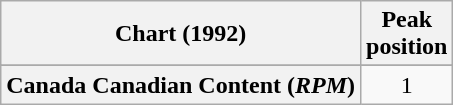<table class="wikitable sortable plainrowheaders" style="text-align:center">
<tr>
<th scope="col">Chart (1992)</th>
<th scope="col">Peak<br>position</th>
</tr>
<tr>
</tr>
<tr>
</tr>
<tr>
<th scope="row">Canada Canadian Content (<em>RPM</em>)</th>
<td>1</td>
</tr>
</table>
